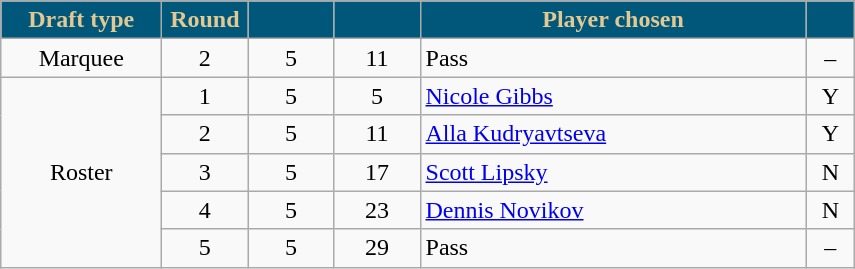<table class="wikitable" style="text-align:left">
<tr>
<th style="background:#015779; color:#E2C993" width="100px">Draft type</th>
<th style="background:#015779; color:#E2C993" width="50px">Round</th>
<th style="background:#015779; color:#E2C993" width="50px"></th>
<th style="background:#015779; color:#E2C993" width="50px"></th>
<th style="background:#015779; color:#E2C993" width="250px">Player chosen</th>
<th style="background:#015779; color:#E2C993" width="25px"></th>
</tr>
<tr>
<td style="text-align:center">Marquee</td>
<td style="text-align:center">2</td>
<td style="text-align:center">5</td>
<td style="text-align:center">11</td>
<td>Pass</td>
<td style="text-align:center">–</td>
</tr>
<tr>
<td rowspan="5" style="text-align:center">Roster</td>
<td style="text-align:center">1</td>
<td style="text-align:center">5</td>
<td style="text-align:center">5</td>
<td> <a href='#'>Nicole Gibbs</a></td>
<td style="text-align:center">Y</td>
</tr>
<tr>
<td style="text-align:center">2</td>
<td style="text-align:center">5</td>
<td style="text-align:center">11</td>
<td> <a href='#'>Alla Kudryavtseva</a></td>
<td style="text-align:center">Y</td>
</tr>
<tr>
<td style="text-align:center">3</td>
<td style="text-align:center">5</td>
<td style="text-align:center">17</td>
<td> <a href='#'>Scott Lipsky</a></td>
<td style="text-align:center">N</td>
</tr>
<tr>
<td style="text-align:center">4</td>
<td style="text-align:center">5</td>
<td style="text-align:center">23</td>
<td> <a href='#'>Dennis Novikov</a></td>
<td style="text-align:center">N</td>
</tr>
<tr>
<td style="text-align:center">5</td>
<td style="text-align:center">5</td>
<td style="text-align:center">29</td>
<td>Pass</td>
<td style="text-align:center">–</td>
</tr>
</table>
